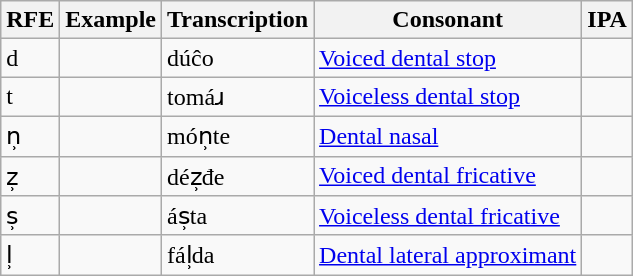<table class="wikitable">
<tr>
<th scope="col">RFE</th>
<th scope="col">Example</th>
<th scope="col">Transcription</th>
<th scope="col">Consonant</th>
<th scope="col">IPA</th>
</tr>
<tr>
<td>d</td>
<td></td>
<td>dúĉo</td>
<td><a href='#'>Voiced dental stop</a></td>
<td></td>
</tr>
<tr>
<td>t</td>
<td></td>
<td>tomáɹ</td>
<td><a href='#'>Voiceless dental stop</a></td>
<td></td>
</tr>
<tr>
<td>n̹</td>
<td></td>
<td>món̹te</td>
<td><a href='#'>Dental nasal</a></td>
<td></td>
</tr>
<tr>
<td>z̹</td>
<td></td>
<td>déz̹đe</td>
<td><a href='#'>Voiced dental fricative</a></td>
<td></td>
</tr>
<tr>
<td>s̹</td>
<td></td>
<td>ás̹ta</td>
<td><a href='#'>Voiceless dental fricative</a></td>
<td></td>
</tr>
<tr>
<td>l̹</td>
<td></td>
<td>fál̹da</td>
<td><a href='#'>Dental lateral approximant</a></td>
<td></td>
</tr>
</table>
